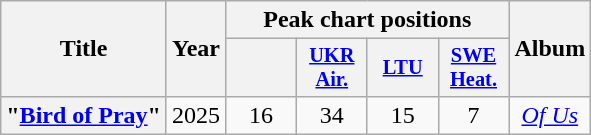<table class="wikitable plainrowheaders" style="text-align:center;">
<tr>
<th scope="col" rowspan="2">Title</th>
<th scope="col" rowspan="2">Year</th>
<th scope="col" colspan="4">Peak chart positions</th>
<th scope="col" rowspan="2">Album</th>
</tr>
<tr>
<th scope="col" style="width:3em;font-size:85%;"><br></th>
<th scope="col" style="width:3em;font-size:85%;"><a href='#'>UKR<br>Air.</a><br></th>
<th scope="col" style="width:3em;font-size:85%;"><a href='#'>LTU</a><br></th>
<th scope="col" style="width:3em;font-size:85%;"><a href='#'>SWE<br>Heat.</a><br></th>
</tr>
<tr>
<th scope="row">"<a href='#'>Bird of Pray</a>"</th>
<td>2025</td>
<td>16</td>
<td>34</td>
<td>15</td>
<td>7</td>
<td><em><a href='#'>Of Us</a></em></td>
</tr>
</table>
